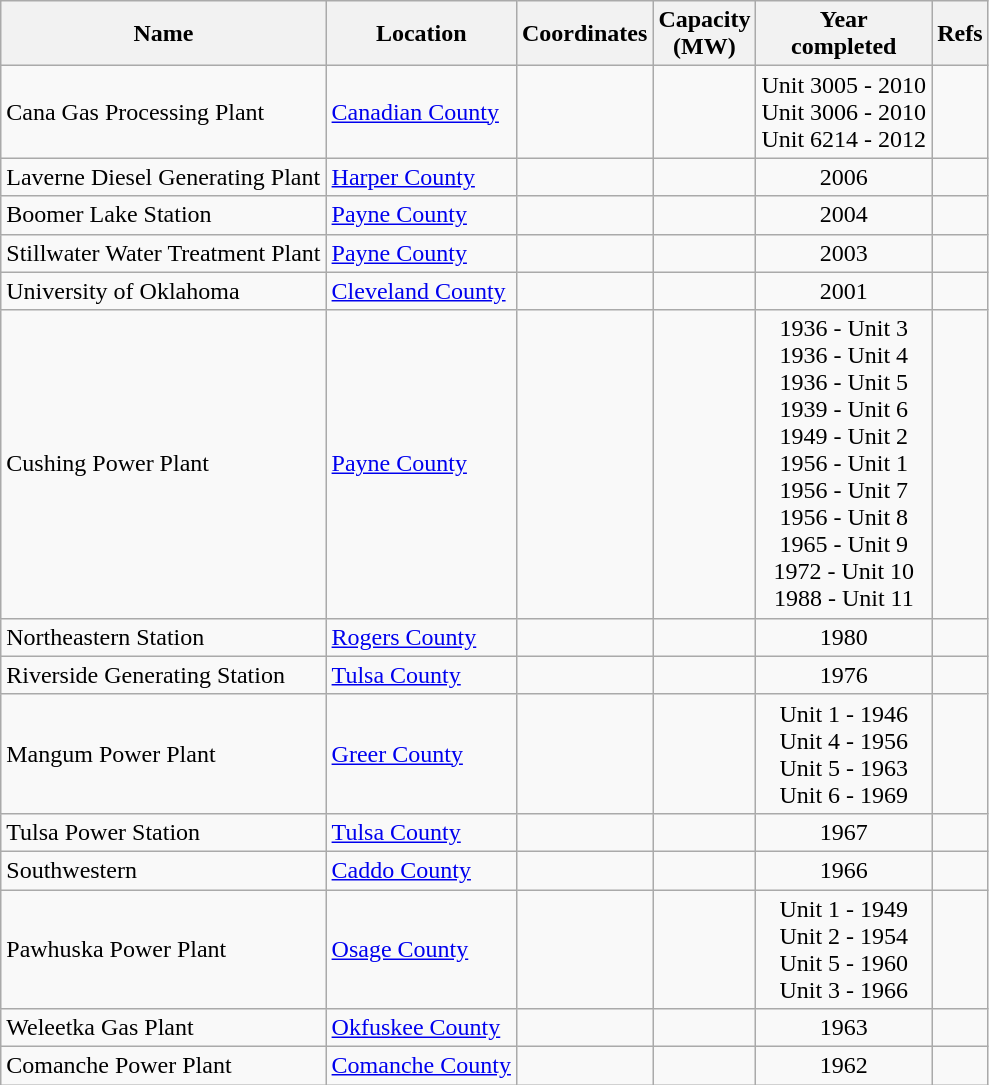<table class="wikitable sortable">
<tr>
<th>Name</th>
<th>Location</th>
<th>Coordinates</th>
<th>Capacity<br>(MW)</th>
<th>Year<br>completed</th>
<th>Refs</th>
</tr>
<tr>
<td>Cana Gas Processing Plant</td>
<td><a href='#'>Canadian County</a></td>
<td></td>
<td align="center"></td>
<td align="center">Unit 3005 - 2010<br>Unit 3006 - 2010<br>Unit 6214 - 2012</td>
<td></td>
</tr>
<tr>
<td>Laverne Diesel Generating Plant</td>
<td><a href='#'>Harper County</a></td>
<td></td>
<td align="center"></td>
<td align="center">2006</td>
<td></td>
</tr>
<tr>
<td>Boomer Lake Station</td>
<td><a href='#'>Payne County</a></td>
<td></td>
<td align="center"></td>
<td align="center">2004</td>
<td></td>
</tr>
<tr>
<td>Stillwater Water Treatment Plant</td>
<td><a href='#'>Payne County</a></td>
<td></td>
<td align="center"></td>
<td align="center">2003</td>
<td></td>
</tr>
<tr>
<td>University of Oklahoma</td>
<td><a href='#'>Cleveland County</a></td>
<td></td>
<td align="center"></td>
<td align="center">2001</td>
<td></td>
</tr>
<tr>
<td>Cushing Power Plant</td>
<td><a href='#'>Payne County</a></td>
<td></td>
<td align="center"></td>
<td align="center">1936 - Unit 3 <br> 1936 - Unit 4 <br> 1936 - Unit 5 <br> 1939 - Unit 6 <br>  1949 - Unit 2 <br> 1956 - Unit 1 <br>  1956 - Unit 7 <br>  1956 - Unit 8 <br>  1965 - Unit 9 <br> 1972 - Unit 10 <br> 1988 - Unit 11</td>
<td></td>
</tr>
<tr>
<td>Northeastern Station</td>
<td><a href='#'>Rogers County</a></td>
<td></td>
<td align="center"></td>
<td align="center">1980</td>
<td></td>
</tr>
<tr>
<td>Riverside Generating Station</td>
<td><a href='#'>Tulsa County</a></td>
<td></td>
<td align="center"></td>
<td align="center">1976</td>
<td></td>
</tr>
<tr>
<td>Mangum Power Plant</td>
<td><a href='#'>Greer County</a></td>
<td></td>
<td align="center"></td>
<td align="center">Unit 1 - 1946<br>Unit 4 - 1956<br>Unit 5 - 1963<br>Unit 6 - 1969</td>
<td></td>
</tr>
<tr>
<td>Tulsa Power Station</td>
<td><a href='#'>Tulsa County</a></td>
<td></td>
<td align="center"></td>
<td align="center">1967</td>
<td></td>
</tr>
<tr>
<td>Southwestern</td>
<td><a href='#'>Caddo County</a></td>
<td></td>
<td align="center"></td>
<td align="center">1966</td>
<td></td>
</tr>
<tr>
<td>Pawhuska Power Plant</td>
<td><a href='#'>Osage County</a></td>
<td></td>
<td align="center"></td>
<td align="center">Unit 1 - 1949<br>Unit 2 - 1954<br>Unit 5 - 1960<br>Unit 3 - 1966</td>
<td></td>
</tr>
<tr>
<td>Weleetka Gas Plant</td>
<td><a href='#'>Okfuskee County</a></td>
<td></td>
<td align="center"></td>
<td align="center">1963</td>
<td></td>
</tr>
<tr>
<td>Comanche Power Plant</td>
<td><a href='#'>Comanche County</a></td>
<td></td>
<td align="center"></td>
<td align="center">1962</td>
<td></td>
</tr>
</table>
